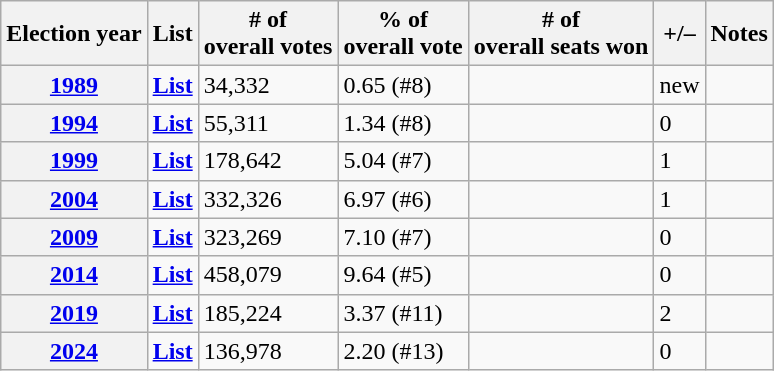<table class=wikitable>
<tr>
<th>Election year</th>
<th>List</th>
<th># of<br>overall votes</th>
<th>% of<br>overall vote</th>
<th># of<br>overall seats won</th>
<th>+/–</th>
<th>Notes</th>
</tr>
<tr>
<th><a href='#'>1989</a></th>
<td><strong><a href='#'>List</a></strong></td>
<td>34,332</td>
<td>0.65 (#8)</td>
<td></td>
<td>new</td>
<td></td>
</tr>
<tr>
<th><a href='#'>1994</a></th>
<td><strong><a href='#'>List</a></strong></td>
<td>55,311</td>
<td>1.34 (#8)</td>
<td></td>
<td>0 </td>
<td></td>
</tr>
<tr>
<th><a href='#'>1999</a></th>
<td><strong><a href='#'>List</a></strong></td>
<td>178,642</td>
<td>5.04 (#7)</td>
<td></td>
<td>1 </td>
<td></td>
</tr>
<tr>
<th><a href='#'>2004</a></th>
<td><strong><a href='#'>List</a></strong></td>
<td>332,326</td>
<td>6.97 (#6)</td>
<td></td>
<td>1 </td>
<td></td>
</tr>
<tr>
<th><a href='#'>2009</a></th>
<td><strong><a href='#'>List</a></strong></td>
<td>323,269</td>
<td>7.10 (#7)</td>
<td></td>
<td>0 </td>
<td></td>
</tr>
<tr>
<th><a href='#'>2014</a></th>
<td><strong><a href='#'>List</a></strong></td>
<td>458,079</td>
<td>9.64 (#5)</td>
<td></td>
<td>0 </td>
<td></td>
</tr>
<tr>
<th><a href='#'>2019</a></th>
<td><strong><a href='#'>List</a></strong></td>
<td>185,224</td>
<td>3.37 (#11)</td>
<td></td>
<td>2 </td>
<td></td>
</tr>
<tr>
<th><a href='#'>2024</a></th>
<td><strong><a href='#'>List</a></strong></td>
<td>136,978</td>
<td>2.20 (#13)</td>
<td></td>
<td> 0</td>
<td></td>
</tr>
</table>
